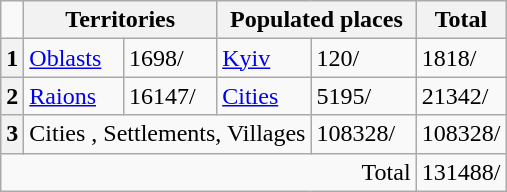<table class="wikitable">
<tr>
<td></td>
<th colspan=2>Territories</th>
<th colspan=2>Populated places</th>
<th>Total</th>
</tr>
<tr>
<th>1</th>
<td><a href='#'>Oblasts</a></td>
<td>1698/</td>
<td><a href='#'>Kyiv</a></td>
<td>120/</td>
<td>1818/</td>
</tr>
<tr>
<th>2</th>
<td><a href='#'>Raions</a></td>
<td>16147/</td>
<td><a href='#'>Cities </a></td>
<td>5195/</td>
<td>21342/</td>
</tr>
<tr>
<th>3</th>
<td colspan=3>Cities , Settlements, Villages</td>
<td>108328/</td>
<td>108328/</td>
</tr>
<tr>
<td colspan="5" style="text-align:right;">Total</td>
<td>131488/</td>
</tr>
</table>
